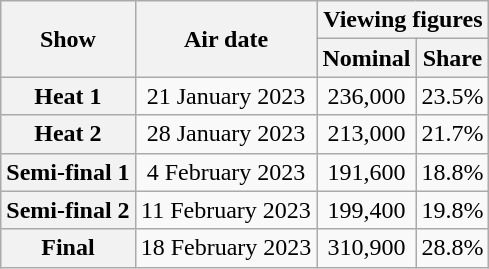<table class="wikitable plainrowheaders sortable" style="text-align:center">
<tr>
<th rowspan="2" scope="col" class="unsortable">Show</th>
<th rowspan="2" scope="col">Air date</th>
<th colspan="2" scope="col">Viewing figures</th>
</tr>
<tr>
<th>Nominal</th>
<th>Share</th>
</tr>
<tr>
<th scope="row">Heat 1</th>
<td>21 January 2023</td>
<td>236,000</td>
<td>23.5%</td>
</tr>
<tr>
<th scope="row">Heat 2</th>
<td>28 January 2023</td>
<td>213,000</td>
<td>21.7%</td>
</tr>
<tr>
<th scope="row">Semi-final 1</th>
<td>4 February 2023</td>
<td>191,600</td>
<td>18.8%</td>
</tr>
<tr>
<th scope="row">Semi-final 2</th>
<td>11 February 2023</td>
<td>199,400</td>
<td>19.8%</td>
</tr>
<tr>
<th scope="row">Final</th>
<td>18 February 2023</td>
<td>310,900</td>
<td>28.8%</td>
</tr>
</table>
